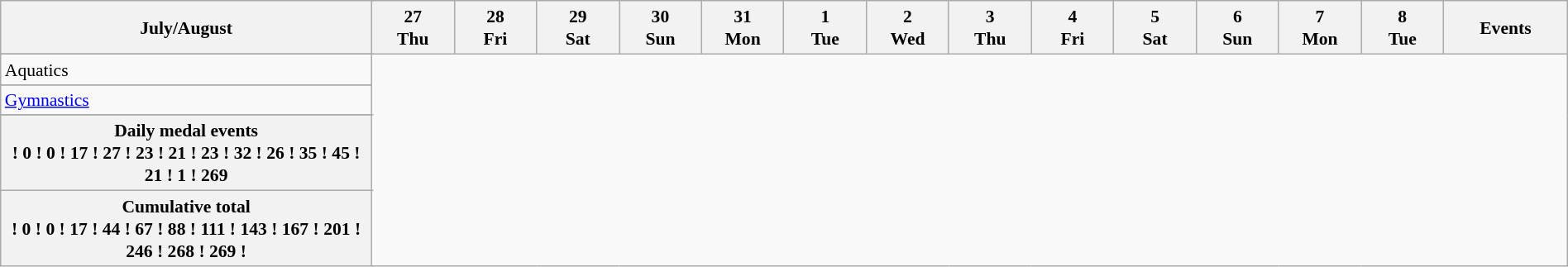<table class="wikitable" style="font-size:90%; line-height:1.25em; margin:0.5em auto; text-align:center">
<tr>
<th style=width:18%; colspan=2>July/August</th>
<th style=width:4%;>27<br>Thu</th>
<th style=width:4%;>28<br>Fri</th>
<th style=width:4%;>29<br>Sat</th>
<th style=width:4%;>30<br>Sun</th>
<th style=width:4%;>31<br>Mon</th>
<th style=width:4%;>1<br>Tue</th>
<th style=width:4%;>2<br>Wed</th>
<th style=width:4%;>3<br>Thu</th>
<th style=width:4%;>4<br>Fri</th>
<th style=width:4%;>5<br>Sat</th>
<th style=width:4%;>6<br>Sun</th>
<th style=width:4%;>7<br>Mon</th>
<th style=width:4%;>8<br>Tue</th>
<th style=width:6%>Events</th>
</tr>
<tr>
</tr>
<tr style="text-align:center;">
<td align=left rowspan=4>Aquatics</td>
</tr>
<tr>
</tr>
<tr>
</tr>
<tr>
</tr>
<tr>
</tr>
<tr>
</tr>
<tr>
</tr>
<tr>
</tr>
<tr>
</tr>
<tr style="text-align:center;">
<td align=left rowspan=3><a href='#'>Gymnastics</a></td>
</tr>
<tr>
</tr>
<tr>
</tr>
<tr>
</tr>
<tr>
</tr>
<tr>
</tr>
<tr>
</tr>
<tr>
</tr>
<tr>
</tr>
<tr>
</tr>
<tr>
</tr>
<tr>
<th colspan=2>Daily medal events<br>! 0
! 0
! 17
! 27
! 23
! 21
! 23
! 32
! 26
! 35
! 45
! 21
! 1
! 269</th>
</tr>
<tr>
<th colspan=2>Cumulative total<br>! 0
! 0
! 17
! 44
! 67
! 88
! 111
! 143
! 167
! 201
! 246
! 268
! 269
!</th>
</tr>
</table>
